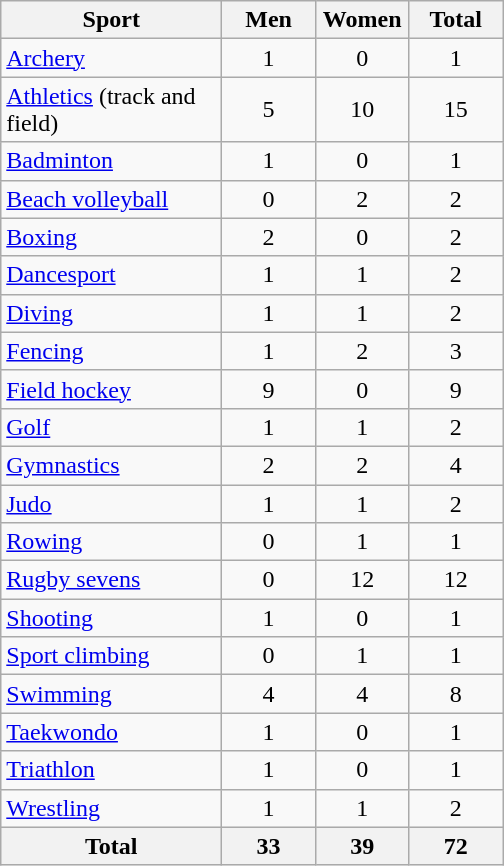<table class="wikitable sortable" style="text-align:center;">
<tr>
<th width=140>Sport</th>
<th width=55>Men</th>
<th width=55>Women</th>
<th width=55>Total</th>
</tr>
<tr>
<td align=left><a href='#'>Archery</a></td>
<td>1</td>
<td>0</td>
<td>1</td>
</tr>
<tr>
<td align=left><a href='#'>Athletics</a> (track and field)</td>
<td>5</td>
<td>10</td>
<td>15</td>
</tr>
<tr>
<td align=left><a href='#'>Badminton</a></td>
<td>1</td>
<td>0</td>
<td>1</td>
</tr>
<tr>
<td align=left><a href='#'>Beach volleyball</a></td>
<td>0</td>
<td>2</td>
<td>2</td>
</tr>
<tr>
<td align=left><a href='#'>Boxing</a></td>
<td>2</td>
<td>0</td>
<td>2</td>
</tr>
<tr>
<td align=left><a href='#'>Dancesport</a></td>
<td>1</td>
<td>1</td>
<td>2</td>
</tr>
<tr>
<td align=left><a href='#'>Diving</a></td>
<td>1</td>
<td>1</td>
<td>2</td>
</tr>
<tr>
<td align=left><a href='#'>Fencing</a></td>
<td>1</td>
<td>2</td>
<td>3</td>
</tr>
<tr>
<td align=left><a href='#'>Field hockey</a></td>
<td>9</td>
<td>0</td>
<td>9</td>
</tr>
<tr>
<td align=left><a href='#'>Golf</a></td>
<td>1</td>
<td>1</td>
<td>2</td>
</tr>
<tr>
<td align=left><a href='#'>Gymnastics</a></td>
<td>2</td>
<td>2</td>
<td>4</td>
</tr>
<tr>
<td align=left><a href='#'>Judo</a></td>
<td>1</td>
<td>1</td>
<td>2</td>
</tr>
<tr>
<td align=left><a href='#'>Rowing</a></td>
<td>0</td>
<td>1</td>
<td>1</td>
</tr>
<tr>
<td align=left><a href='#'>Rugby sevens</a></td>
<td>0</td>
<td>12</td>
<td>12</td>
</tr>
<tr>
<td align=left><a href='#'>Shooting</a></td>
<td>1</td>
<td>0</td>
<td>1</td>
</tr>
<tr>
<td align=left><a href='#'>Sport climbing</a></td>
<td>0</td>
<td>1</td>
<td>1</td>
</tr>
<tr>
<td align=left><a href='#'>Swimming</a></td>
<td>4</td>
<td>4</td>
<td>8</td>
</tr>
<tr>
<td align=left><a href='#'>Taekwondo</a></td>
<td>1</td>
<td>0</td>
<td>1</td>
</tr>
<tr>
<td align=left><a href='#'>Triathlon</a></td>
<td>1</td>
<td>0</td>
<td>1</td>
</tr>
<tr>
<td align=left><a href='#'>Wrestling</a></td>
<td>1</td>
<td>1</td>
<td>2</td>
</tr>
<tr>
<th>Total</th>
<th>33</th>
<th>39</th>
<th>72</th>
</tr>
</table>
